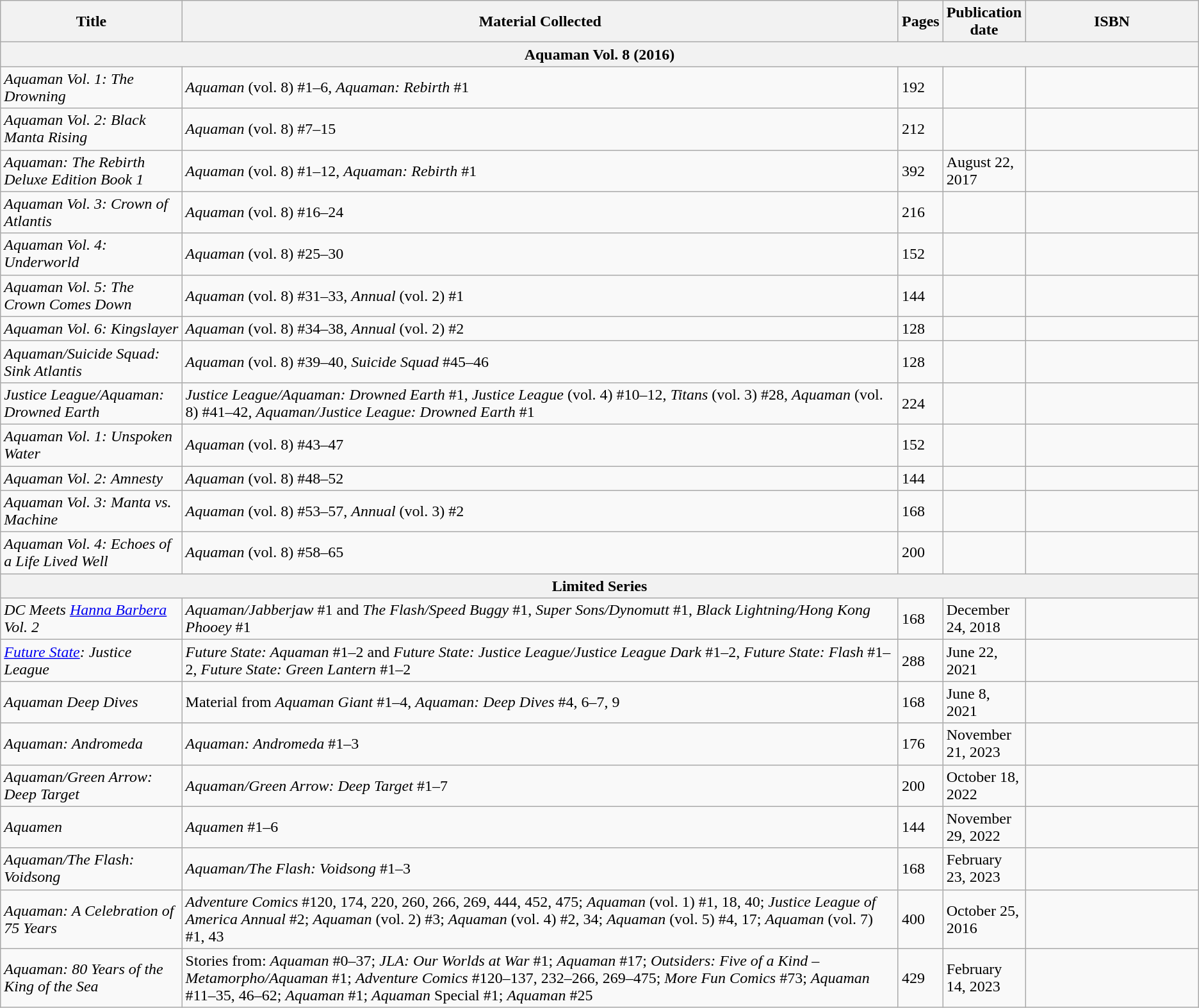<table class="wikitable sortable">
<tr>
<th>Title</th>
<th>Material Collected</th>
<th class="unsortable" width="1%">Pages</th>
<th width="1%">Publication date</th>
<th class="unsortable" width="14.47%">ISBN</th>
</tr>
<tr>
<th colspan="5">Aquaman Vol. 8 (2016)</th>
</tr>
<tr>
<td><em>Aquaman Vol. 1:</em> <em>The Drowning</em></td>
<td><em>Aquaman</em> (vol. 8) #1–6, <em>Aquaman: Rebirth</em> #1</td>
<td>192</td>
<td></td>
<td></td>
</tr>
<tr>
<td><em>Aquaman Vol. 2:</em> <em>Black Manta Rising</em></td>
<td><em>Aquaman</em> (vol. 8) #7–15</td>
<td>212</td>
<td></td>
<td></td>
</tr>
<tr>
<td><em>Aquaman: The Rebirth Deluxe Edition Book 1</em></td>
<td><em>Aquaman</em> (vol. 8) #1–12, <em>Aquaman: Rebirth</em> #1</td>
<td>392</td>
<td>August 22, 2017</td>
<td></td>
</tr>
<tr>
<td><em>Aquaman Vol. 3:</em> <em>Crown of Atlantis</em></td>
<td><em>Aquaman</em> (vol. 8) #16–24</td>
<td>216</td>
<td></td>
<td></td>
</tr>
<tr>
<td><em>Aquaman Vol. 4:</em> <em>Underworld</em></td>
<td><em>Aquaman</em> (vol. 8) #25–30</td>
<td>152</td>
<td></td>
<td></td>
</tr>
<tr>
<td><em>Aquaman Vol. 5:</em> <em>The Crown Comes Down</em></td>
<td><em>Aquaman</em> (vol. 8) #31–33, <em>Annual</em> (vol. 2) #1</td>
<td>144</td>
<td></td>
<td></td>
</tr>
<tr>
<td><em>Aquaman Vol. 6:</em> <em>Kingslayer</em></td>
<td><em>Aquaman</em> (vol. 8) #34–38, <em>Annual</em> (vol. 2) #2</td>
<td>128</td>
<td></td>
<td></td>
</tr>
<tr>
<td><em>Aquaman/Suicide Squad: Sink Atlantis</em></td>
<td><em>Aquaman</em> (vol. 8) #39–40, <em>Suicide Squad</em> #45–46</td>
<td>128</td>
<td></td>
<td></td>
</tr>
<tr>
<td><em>Justice League/Aquaman: Drowned Earth</em></td>
<td><em>Justice League/Aquaman: Drowned Earth</em> #1, <em>Justice League</em> (vol. 4) #10–12, <em>Titans</em> (vol. 3) #28, <em>Aquaman</em> (vol. 8) #41–42, <em>Aquaman/Justice League: Drowned Earth</em> #1</td>
<td>224</td>
<td></td>
<td></td>
</tr>
<tr>
<td><em>Aquaman Vol. 1:</em> <em>Unspoken Water</em></td>
<td><em>Aquaman</em> (vol. 8) #43–47</td>
<td>152</td>
<td></td>
<td></td>
</tr>
<tr>
<td><em>Aquaman Vol. 2:</em> <em>Amnesty</em></td>
<td><em>Aquaman</em> (vol. 8) #48–52</td>
<td>144</td>
<td></td>
<td></td>
</tr>
<tr>
<td><em>Aquaman Vol. 3:</em> <em>Manta vs. Machine</em></td>
<td><em>Aquaman</em> (vol. 8) #53–57, <em>Annual</em> (vol. 3) #2</td>
<td>168</td>
<td></td>
<td></td>
</tr>
<tr>
<td><em>Aquaman Vol. 4:</em> <em>Echoes of a Life Lived Well</em></td>
<td><em>Aquaman</em> (vol. 8) #58–65</td>
<td>200</td>
<td></td>
<td></td>
</tr>
<tr>
<th colspan="5">Limited Series</th>
</tr>
<tr>
<td><em>DC Meets <a href='#'>Hanna Barbera</a> Vol. 2</em></td>
<td><em>Aquaman/Jabberjaw</em> #1 and <em>The Flash/Speed Buggy</em> #1, <em>Super Sons/Dynomutt</em> #1, <em>Black Lightning/Hong Kong Phooey</em> #1</td>
<td>168</td>
<td>December 24, 2018</td>
<td></td>
</tr>
<tr>
<td><em><a href='#'>Future State</a>: Justice League</em></td>
<td><em>Future State: Aquaman</em> #1–2 and <em>Future State: Justice League/Justice League Dark</em> #1–2, <em>Future State: Flash</em> #1–2, <em>Future State: Green Lantern</em> #1–2</td>
<td>288</td>
<td>June 22, 2021</td>
<td></td>
</tr>
<tr>
<td><em>Aquaman Deep Dives</em></td>
<td>Material from <em>Aquaman Giant</em> #1–4, <em>Aquaman: Deep Dives</em> #4, 6–7, 9</td>
<td>168</td>
<td>June 8, 2021</td>
<td></td>
</tr>
<tr>
<td><em>Aquaman: Andromeda</em></td>
<td><em>Aquaman: Andromeda</em> #1–3</td>
<td>176</td>
<td>November 21, 2023</td>
<td></td>
</tr>
<tr>
<td><em>Aquaman/Green Arrow: Deep Target</em></td>
<td><em>Aquaman/Green Arrow: Deep Target</em> #1–7</td>
<td>200</td>
<td>October 18, 2022</td>
<td></td>
</tr>
<tr>
<td><em>Aquamen</em></td>
<td><em>Aquamen</em> #1–6</td>
<td>144</td>
<td>November 29, 2022</td>
<td></td>
</tr>
<tr>
<td><em>Aquaman/The Flash: Voidsong</em></td>
<td><em>Aquaman/The Flash: Voidsong</em> #1–3</td>
<td>168</td>
<td>February 23, 2023</td>
<td></td>
</tr>
<tr>
<td><em>Aquaman: A Celebration of 75 Years</em></td>
<td><em>Adventure Comics</em> #120, 174, 220, 260, 266, 269, 444, 452, 475; <em>Aquaman</em> (vol. 1) #1, 18, 40; <em>Justice League of America Annual</em> #2; <em>Aquaman</em> (vol. 2) #3; <em>Aquaman</em> (vol. 4) #2, 34; <em>Aquaman</em> (vol. 5) #4, 17;  <em>Aquaman</em> (vol. 7) #1, 43</td>
<td>400</td>
<td>October 25, 2016</td>
<td></td>
</tr>
<tr>
<td><em>Aquaman: 80 Years of the King of the Sea</em></td>
<td>Stories from: <em>Aquaman</em> #0–37; <em>JLA: Our Worlds at War</em> #1; <em>Aquaman</em> #17; <em>Outsiders: Five of a Kind – Metamorpho/Aquaman</em> #1; <em>Adventure Comics</em> #120–137, 232–266, 269–475; <em>More Fun Comics</em> #73; <em>Aquaman</em> #11–35, 46–62; <em>Aquaman</em> #1; <em>Aquaman</em> Special #1; <em>Aquaman</em> #25</td>
<td>429</td>
<td>February 14, 2023</td>
<td></td>
</tr>
</table>
